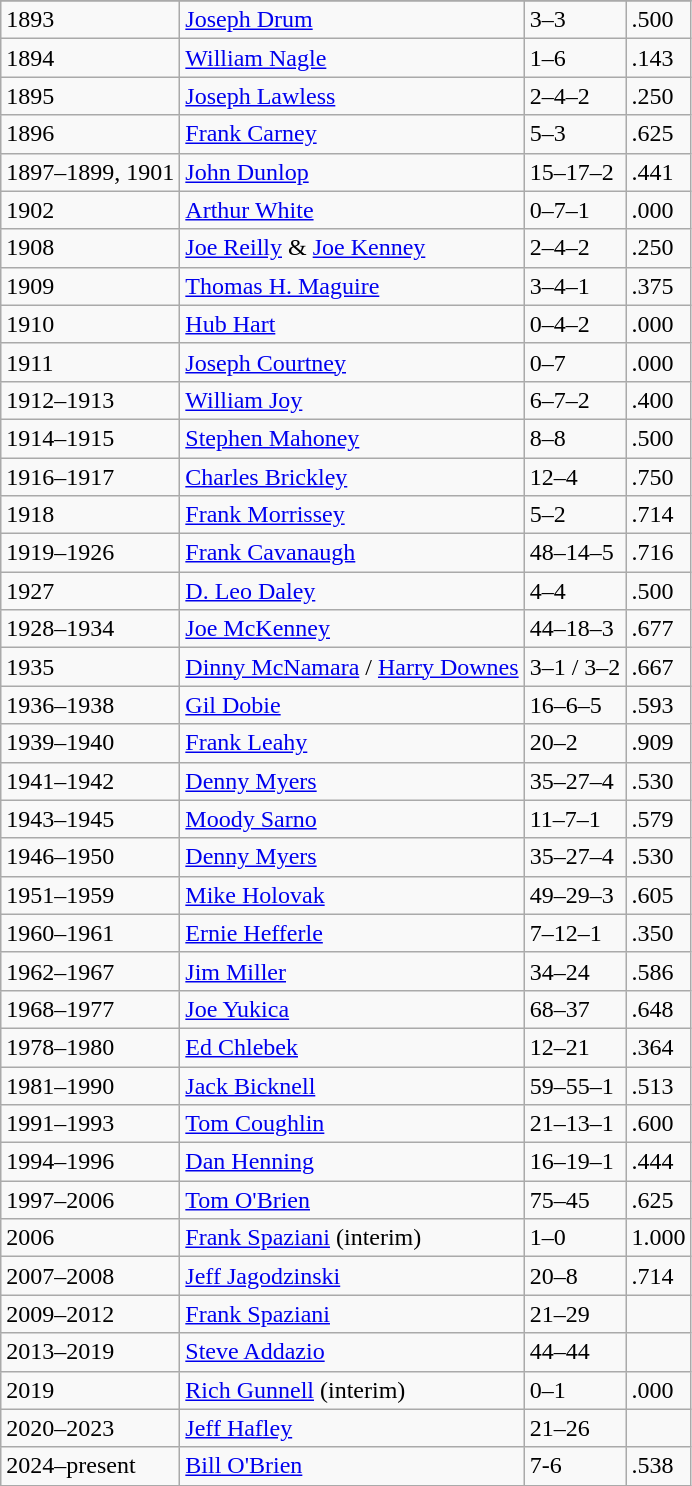<table class="wikitable">
<tr>
</tr>
<tr>
<td>1893</td>
<td><a href='#'>Joseph Drum</a></td>
<td>3–3</td>
<td>.500</td>
</tr>
<tr>
<td>1894</td>
<td><a href='#'>William Nagle</a></td>
<td>1–6</td>
<td>.143</td>
</tr>
<tr>
<td>1895</td>
<td><a href='#'>Joseph Lawless</a></td>
<td>2–4–2</td>
<td>.250</td>
</tr>
<tr>
<td>1896</td>
<td><a href='#'>Frank Carney</a></td>
<td>5–3</td>
<td>.625</td>
</tr>
<tr>
<td>1897–1899, 1901</td>
<td><a href='#'>John Dunlop</a></td>
<td>15–17–2</td>
<td>.441</td>
</tr>
<tr>
<td>1902</td>
<td><a href='#'>Arthur White</a></td>
<td>0–7–1</td>
<td>.000</td>
</tr>
<tr>
<td>1908</td>
<td><a href='#'>Joe Reilly</a> & <a href='#'>Joe Kenney</a></td>
<td>2–4–2</td>
<td>.250</td>
</tr>
<tr>
<td>1909</td>
<td><a href='#'>Thomas H. Maguire</a></td>
<td>3–4–1</td>
<td>.375</td>
</tr>
<tr>
<td>1910</td>
<td><a href='#'>Hub Hart</a></td>
<td>0–4–2</td>
<td>.000</td>
</tr>
<tr>
<td>1911</td>
<td><a href='#'>Joseph Courtney</a></td>
<td>0–7</td>
<td>.000</td>
</tr>
<tr>
<td>1912–1913</td>
<td><a href='#'>William Joy</a></td>
<td>6–7–2</td>
<td>.400</td>
</tr>
<tr>
<td>1914–1915</td>
<td><a href='#'>Stephen Mahoney</a></td>
<td>8–8</td>
<td>.500</td>
</tr>
<tr>
<td>1916–1917</td>
<td><a href='#'>Charles Brickley</a></td>
<td>12–4</td>
<td>.750</td>
</tr>
<tr>
<td>1918</td>
<td><a href='#'>Frank Morrissey</a></td>
<td>5–2</td>
<td>.714</td>
</tr>
<tr>
<td>1919–1926</td>
<td><a href='#'>Frank Cavanaugh</a></td>
<td>48–14–5</td>
<td>.716</td>
</tr>
<tr>
<td>1927</td>
<td><a href='#'>D. Leo Daley</a></td>
<td>4–4</td>
<td>.500</td>
</tr>
<tr>
<td>1928–1934</td>
<td><a href='#'>Joe McKenney</a></td>
<td>44–18–3</td>
<td>.677</td>
</tr>
<tr>
<td>1935</td>
<td><a href='#'>Dinny McNamara</a> / <a href='#'>Harry Downes</a></td>
<td>3–1 / 3–2</td>
<td>.667</td>
</tr>
<tr>
<td>1936–1938</td>
<td><a href='#'>Gil Dobie</a></td>
<td>16–6–5</td>
<td>.593</td>
</tr>
<tr>
<td>1939–1940</td>
<td><a href='#'>Frank Leahy</a></td>
<td>20–2</td>
<td>.909</td>
</tr>
<tr>
<td>1941–1942</td>
<td><a href='#'>Denny Myers</a></td>
<td>35–27–4</td>
<td>.530</td>
</tr>
<tr>
<td>1943–1945</td>
<td><a href='#'>Moody Sarno</a></td>
<td>11–7–1</td>
<td>.579</td>
</tr>
<tr>
<td>1946–1950</td>
<td><a href='#'>Denny Myers</a></td>
<td>35–27–4</td>
<td>.530</td>
</tr>
<tr>
<td>1951–1959</td>
<td><a href='#'>Mike Holovak</a></td>
<td>49–29–3</td>
<td>.605</td>
</tr>
<tr>
<td>1960–1961</td>
<td><a href='#'>Ernie Hefferle</a></td>
<td>7–12–1</td>
<td>.350</td>
</tr>
<tr>
<td>1962–1967</td>
<td><a href='#'>Jim Miller</a></td>
<td>34–24</td>
<td>.586</td>
</tr>
<tr>
<td>1968–1977</td>
<td><a href='#'>Joe Yukica</a></td>
<td>68–37</td>
<td>.648</td>
</tr>
<tr>
<td>1978–1980</td>
<td><a href='#'>Ed Chlebek</a></td>
<td>12–21</td>
<td>.364</td>
</tr>
<tr>
<td>1981–1990</td>
<td><a href='#'>Jack Bicknell</a></td>
<td>59–55–1</td>
<td>.513</td>
</tr>
<tr>
<td>1991–1993</td>
<td><a href='#'>Tom Coughlin</a></td>
<td>21–13–1</td>
<td>.600</td>
</tr>
<tr>
<td>1994–1996</td>
<td><a href='#'>Dan Henning</a></td>
<td>16–19–1</td>
<td>.444</td>
</tr>
<tr>
<td>1997–2006</td>
<td><a href='#'>Tom O'Brien</a></td>
<td>75–45</td>
<td>.625</td>
</tr>
<tr>
<td>2006</td>
<td><a href='#'>Frank Spaziani</a> (interim)</td>
<td>1–0</td>
<td>1.000</td>
</tr>
<tr>
<td>2007–2008</td>
<td><a href='#'>Jeff Jagodzinski</a></td>
<td>20–8</td>
<td>.714</td>
</tr>
<tr>
<td>2009–2012</td>
<td><a href='#'>Frank Spaziani</a></td>
<td>21–29</td>
<td></td>
</tr>
<tr>
<td>2013–2019</td>
<td><a href='#'>Steve Addazio</a></td>
<td>44–44</td>
<td></td>
</tr>
<tr>
<td>2019</td>
<td><a href='#'>Rich Gunnell</a> (interim)</td>
<td>0–1</td>
<td>.000</td>
</tr>
<tr>
<td>2020–2023</td>
<td><a href='#'>Jeff Hafley</a></td>
<td>21–26</td>
<td></td>
</tr>
<tr>
<td>2024–present</td>
<td><a href='#'>Bill O'Brien</a></td>
<td>7-6</td>
<td>.538</td>
</tr>
</table>
